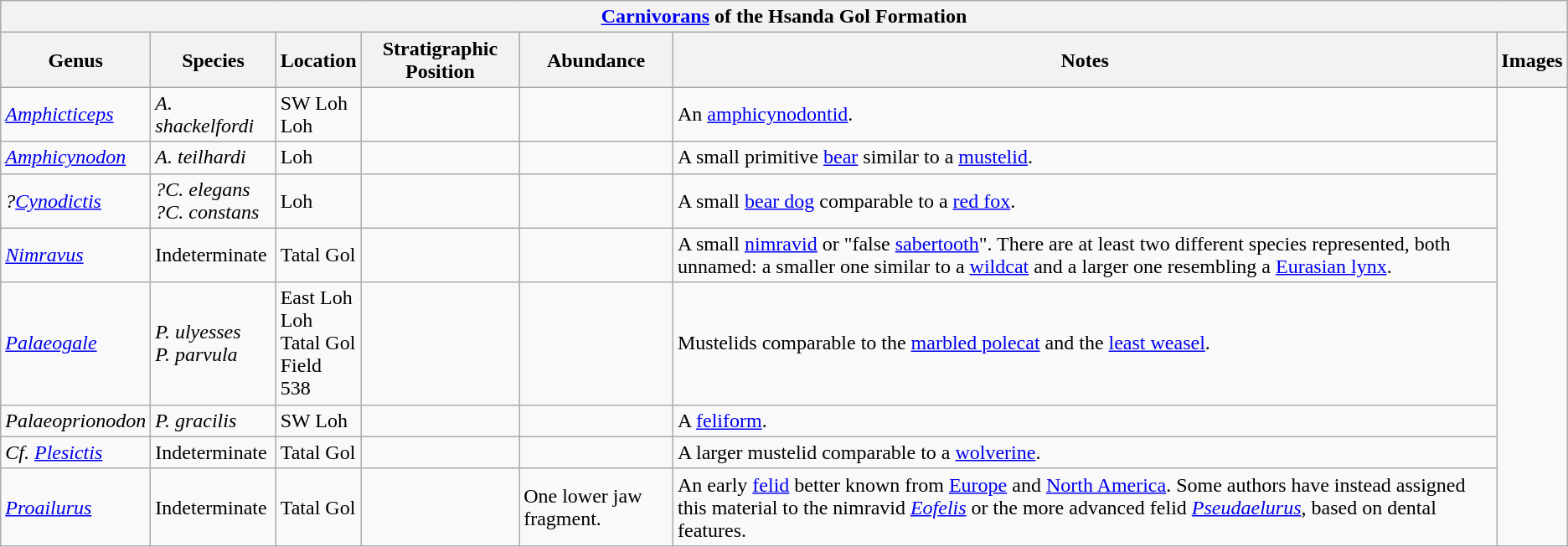<table class="wikitable">
<tr>
<th colspan="7" align="center"><strong><a href='#'>Carnivorans</a> of the Hsanda Gol Formation</strong></th>
</tr>
<tr>
<th>Genus</th>
<th>Species</th>
<th>Location</th>
<th>Stratigraphic Position</th>
<th>Abundance</th>
<th>Notes</th>
<th>Images</th>
</tr>
<tr>
<td><em><a href='#'>Amphicticeps</a></em></td>
<td><em>A. shackelfordi</em></td>
<td>SW Loh<br>Loh</td>
<td></td>
<td></td>
<td>An <a href='#'>amphicynodontid</a>.</td>
<td rowspan="8"><br></td>
</tr>
<tr>
<td><em><a href='#'>Amphicynodon</a></em></td>
<td><em>A. teilhardi</em></td>
<td>Loh</td>
<td></td>
<td></td>
<td>A small primitive <a href='#'>bear</a> similar to a <a href='#'>mustelid</a>.</td>
</tr>
<tr>
<td><em>?<a href='#'>Cynodictis</a></em></td>
<td><em>?C. elegans</em><br><em>?C. constans</em></td>
<td>Loh</td>
<td></td>
<td></td>
<td>A small <a href='#'>bear dog</a> comparable to a <a href='#'>red fox</a>.</td>
</tr>
<tr>
<td><em><a href='#'>Nimravus</a></em></td>
<td>Indeterminate</td>
<td>Tatal Gol</td>
<td></td>
<td></td>
<td>A small <a href='#'>nimravid</a> or "false <a href='#'>sabertooth</a>". There are at least two different species represented, both unnamed: a smaller one similar to a <a href='#'>wildcat</a> and a larger one resembling a <a href='#'>Eurasian lynx</a>.</td>
</tr>
<tr>
<td><em><a href='#'>Palaeogale</a></em></td>
<td><em>P. ulyesses</em><br><em>P. parvula</em></td>
<td>East Loh<br>Loh<br>Tatal Gol<br>Field 538</td>
<td></td>
<td></td>
<td>Mustelids comparable to the <a href='#'>marbled polecat</a> and the <a href='#'>least weasel</a>.</td>
</tr>
<tr>
<td><em>Palaeoprionodon</em></td>
<td><em>P. gracilis</em></td>
<td>SW Loh</td>
<td></td>
<td></td>
<td>A <a href='#'>feliform</a>.</td>
</tr>
<tr>
<td><em>Cf. <a href='#'>Plesictis</a></em></td>
<td>Indeterminate</td>
<td>Tatal Gol</td>
<td></td>
<td></td>
<td>A larger mustelid comparable to a <a href='#'>wolverine</a>.</td>
</tr>
<tr>
<td><em><a href='#'>Proailurus</a></em></td>
<td>Indeterminate</td>
<td>Tatal Gol</td>
<td></td>
<td>One lower jaw fragment.</td>
<td>An early <a href='#'>felid</a> better known from <a href='#'>Europe</a> and <a href='#'>North America</a>. Some authors have instead assigned this material to the nimravid <em><a href='#'>Eofelis</a></em> or the more advanced felid <em><a href='#'>Pseudaelurus</a></em>, based on dental features.</td>
</tr>
</table>
